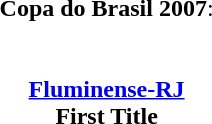<table width=95%>
<tr align=center>
<td><strong>Copa do Brasil 2007</strong>:<br><br><br><strong><a href='#'>Fluminense-RJ</a></strong><br><strong>First Title</strong></td>
</tr>
</table>
